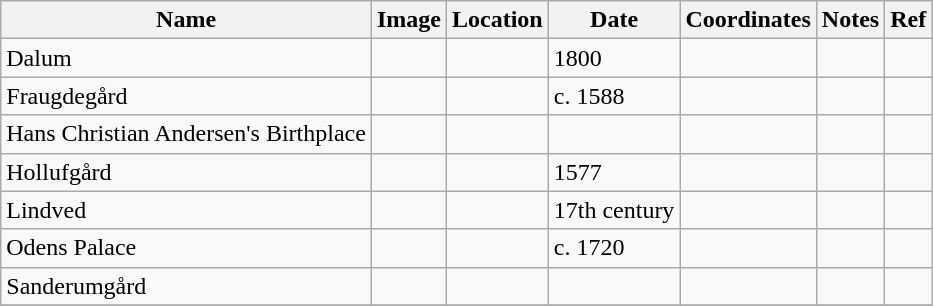<table class="wikitable sortable">
<tr>
<th>Name</th>
<th>Image</th>
<th>Location</th>
<th>Date</th>
<th>Coordinates</th>
<th>Notes</th>
<th>Ref</th>
</tr>
<tr>
<td>Dalum</td>
<td></td>
<td></td>
<td>1800</td>
<td></td>
<td></td>
<td></td>
</tr>
<tr>
<td>Fraugdegård</td>
<td></td>
<td></td>
<td>c. 1588</td>
<td></td>
<td></td>
<td></td>
</tr>
<tr>
<td>Hans Christian Andersen's Birthplace</td>
<td></td>
<td></td>
<td></td>
<td></td>
<td></td>
<td></td>
</tr>
<tr>
<td>Hollufgård</td>
<td></td>
<td></td>
<td>1577</td>
<td></td>
<td></td>
<td></td>
</tr>
<tr>
<td>Lindved</td>
<td></td>
<td></td>
<td>17th century</td>
<td></td>
<td></td>
<td></td>
</tr>
<tr>
<td>Odens Palace</td>
<td></td>
<td></td>
<td>c. 1720</td>
<td></td>
<td></td>
<td></td>
</tr>
<tr>
<td>Sanderumgård</td>
<td></td>
<td></td>
<td></td>
<td></td>
<td></td>
<td></td>
</tr>
<tr>
</tr>
</table>
